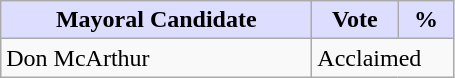<table class="wikitable">
<tr>
<th style="background:#ddf; width:200px;">Mayoral Candidate</th>
<th style="background:#ddf; width:50px;">Vote</th>
<th style="background:#ddf; width:30px;">%</th>
</tr>
<tr>
<td>Don McArthur</td>
<td colspan="2">Acclaimed</td>
</tr>
</table>
